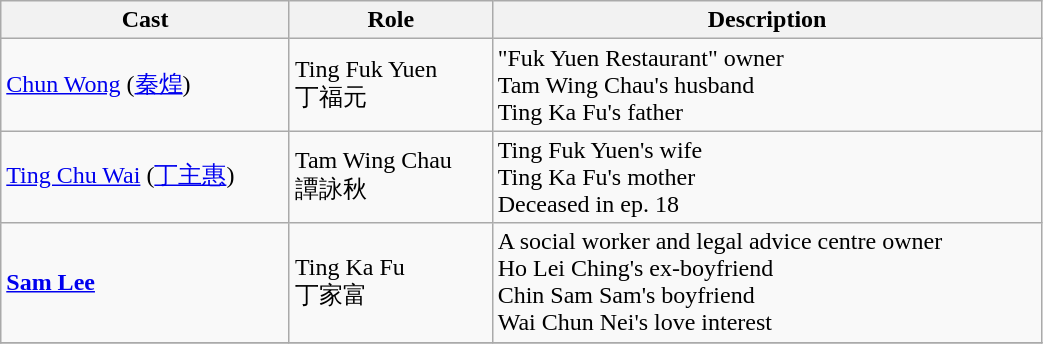<table class="wikitable" width="55%">
<tr>
<th>Cast</th>
<th>Role</th>
<th>Description</th>
</tr>
<tr>
<td><a href='#'>Chun Wong</a> (<a href='#'>秦煌</a>)</td>
<td>Ting Fuk Yuen<br>丁福元</td>
<td>"Fuk Yuen Restaurant" owner<br>Tam Wing Chau's husband<br>Ting Ka Fu's father</td>
</tr>
<tr>
<td><a href='#'>Ting Chu Wai</a> (<a href='#'>丁主惠</a>)</td>
<td>Tam Wing Chau<br>譚詠秋</td>
<td>Ting Fuk Yuen's wife<br>Ting Ka Fu's mother<br>Deceased in ep. 18<br></td>
</tr>
<tr>
<td><strong><a href='#'>Sam Lee</a></strong></td>
<td>Ting Ka Fu<br>丁家富</td>
<td>A social worker and legal advice centre owner<br>Ho Lei Ching's ex-boyfriend<br>Chin Sam Sam's boyfriend<br>Wai Chun Nei's love interest</td>
</tr>
<tr>
</tr>
</table>
